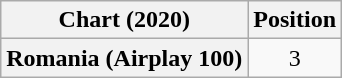<table class="wikitable sortable plainrowheaders" style="text-align:center">
<tr>
<th scope="col">Chart (2020)</th>
<th scope="col">Position</th>
</tr>
<tr>
<th scope="row">Romania (Airplay 100)</th>
<td>3</td>
</tr>
</table>
